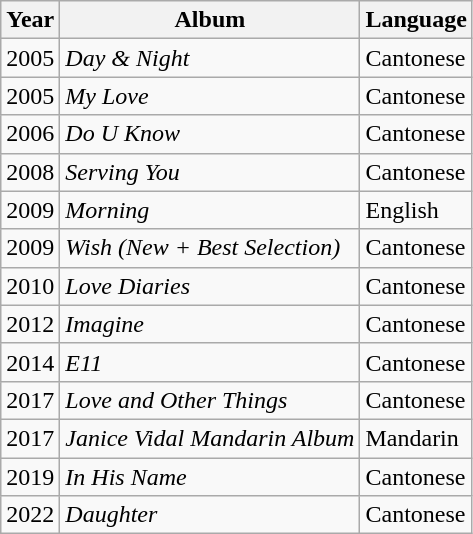<table class="wikitable sortable">
<tr>
<th>Year</th>
<th>Album</th>
<th>Language</th>
</tr>
<tr>
<td>2005</td>
<td><em>Day & Night</em></td>
<td>Cantonese</td>
</tr>
<tr>
<td>2005</td>
<td><em>My Love</em></td>
<td>Cantonese</td>
</tr>
<tr>
<td>2006</td>
<td><em>Do U Know</em></td>
<td>Cantonese</td>
</tr>
<tr>
<td>2008</td>
<td><em>Serving You</em></td>
<td>Cantonese</td>
</tr>
<tr>
<td>2009</td>
<td><em>Morning</em></td>
<td>English</td>
</tr>
<tr>
<td>2009</td>
<td><em>Wish (New + Best Selection)</em></td>
<td>Cantonese</td>
</tr>
<tr>
<td>2010</td>
<td><em>Love Diaries</em></td>
<td>Cantonese</td>
</tr>
<tr>
<td>2012</td>
<td><em>Imagine</em></td>
<td>Cantonese</td>
</tr>
<tr>
<td>2014</td>
<td><em>E11</em></td>
<td>Cantonese</td>
</tr>
<tr>
<td>2017</td>
<td><em>Love and Other Things</em></td>
<td>Cantonese</td>
</tr>
<tr>
<td>2017</td>
<td><em>Janice Vidal Mandarin Album</em></td>
<td>Mandarin</td>
</tr>
<tr>
<td>2019</td>
<td><em>In His Name</em></td>
<td>Cantonese</td>
</tr>
<tr>
<td>2022</td>
<td><em>Daughter</em></td>
<td>Cantonese</td>
</tr>
</table>
